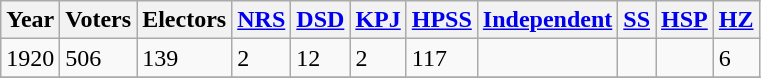<table class="wikitable sortable sticky-header">
<tr>
<th>Year</th>
<th>Voters</th>
<th>Electors</th>
<th><a href='#'>NRS</a></th>
<th><a href='#'>DSD</a></th>
<th><a href='#'>KPJ</a></th>
<th><a href='#'>HPSS</a></th>
<th><a href='#'>Independent</a></th>
<th><a href='#'>SS</a></th>
<th><a href='#'>HSP</a></th>
<th><a href='#'>HZ</a></th>
</tr>
<tr>
<td>1920</td>
<td>506</td>
<td>139</td>
<td>2</td>
<td>12</td>
<td>2</td>
<td>117</td>
<td></td>
<td></td>
<td></td>
<td>6</td>
</tr>
<tr>
</tr>
</table>
